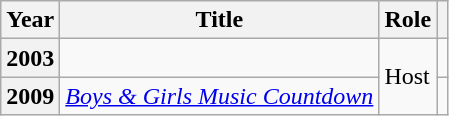<table class="wikitable plainrowheaders sortable">
<tr>
<th scope="col">Year</th>
<th scope="col">Title</th>
<th scope="col">Role</th>
<th scope="col" class="unsortable"></th>
</tr>
<tr>
<th scope="row">2003</th>
<td><em></em></td>
<td rowspan="2">Host</td>
<td style="text-align:center"></td>
</tr>
<tr>
<th scope="row">2009</th>
<td><em><a href='#'>Boys & Girls Music Countdown</a></em></td>
<td style="text-align:center"></td>
</tr>
</table>
